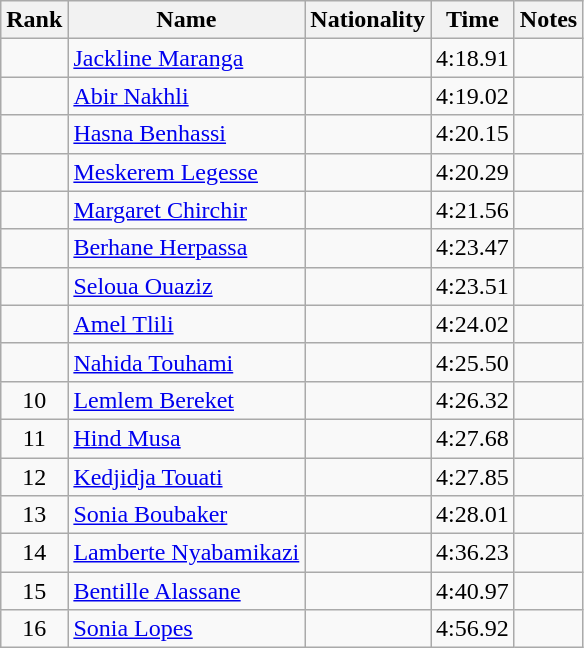<table class="wikitable sortable" style="text-align:center">
<tr>
<th>Rank</th>
<th>Name</th>
<th>Nationality</th>
<th>Time</th>
<th>Notes</th>
</tr>
<tr>
<td></td>
<td align=left><a href='#'>Jackline Maranga</a></td>
<td align=left></td>
<td>4:18.91</td>
<td></td>
</tr>
<tr>
<td></td>
<td align=left><a href='#'>Abir Nakhli</a></td>
<td align=left></td>
<td>4:19.02</td>
<td></td>
</tr>
<tr>
<td></td>
<td align=left><a href='#'>Hasna Benhassi</a></td>
<td align=left></td>
<td>4:20.15</td>
<td></td>
</tr>
<tr>
<td></td>
<td align=left><a href='#'>Meskerem Legesse</a></td>
<td align=left></td>
<td>4:20.29</td>
<td></td>
</tr>
<tr>
<td></td>
<td align=left><a href='#'>Margaret Chirchir</a></td>
<td align=left></td>
<td>4:21.56</td>
<td></td>
</tr>
<tr>
<td></td>
<td align=left><a href='#'>Berhane Herpassa</a></td>
<td align=left></td>
<td>4:23.47</td>
<td></td>
</tr>
<tr>
<td></td>
<td align=left><a href='#'>Seloua Ouaziz</a></td>
<td align=left></td>
<td>4:23.51</td>
<td></td>
</tr>
<tr>
<td></td>
<td align=left><a href='#'>Amel Tlili</a></td>
<td align=left></td>
<td>4:24.02</td>
<td></td>
</tr>
<tr>
<td></td>
<td align=left><a href='#'>Nahida Touhami</a></td>
<td align=left></td>
<td>4:25.50</td>
<td></td>
</tr>
<tr>
<td>10</td>
<td align=left><a href='#'>Lemlem Bereket</a></td>
<td align=left></td>
<td>4:26.32</td>
<td></td>
</tr>
<tr>
<td>11</td>
<td align=left><a href='#'>Hind Musa</a></td>
<td align=left></td>
<td>4:27.68</td>
<td></td>
</tr>
<tr>
<td>12</td>
<td align=left><a href='#'>Kedjidja Touati</a></td>
<td align=left></td>
<td>4:27.85</td>
<td></td>
</tr>
<tr>
<td>13</td>
<td align=left><a href='#'>Sonia Boubaker</a></td>
<td align=left></td>
<td>4:28.01</td>
<td></td>
</tr>
<tr>
<td>14</td>
<td align=left><a href='#'>Lamberte Nyabamikazi</a></td>
<td align=left></td>
<td>4:36.23</td>
<td></td>
</tr>
<tr>
<td>15</td>
<td align=left><a href='#'>Bentille Alassane</a></td>
<td align=left></td>
<td>4:40.97</td>
<td></td>
</tr>
<tr>
<td>16</td>
<td align=left><a href='#'>Sonia Lopes</a></td>
<td align=left></td>
<td>4:56.92</td>
<td></td>
</tr>
</table>
